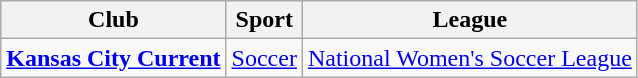<table class="wikitable">
<tr>
<th>Club</th>
<th>Sport</th>
<th>League</th>
</tr>
<tr>
<td><strong><a href='#'>Kansas City Current</a></strong></td>
<td><a href='#'>Soccer</a></td>
<td><a href='#'>National Women's Soccer League</a></td>
</tr>
</table>
